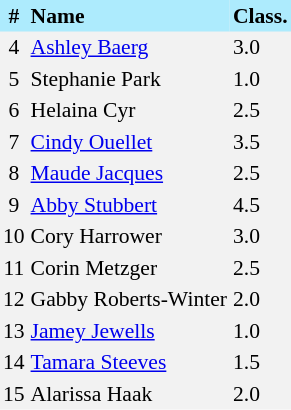<table border=0 cellpadding=2 cellspacing=0  |- bgcolor=#F2F2F2 style="text-align:center; font-size:90%;">
<tr bgcolor=#ADEBFD>
<th>#</th>
<th align=left>Name</th>
<th align=left>Class.</th>
</tr>
<tr>
<td>4</td>
<td align=left><a href='#'>Ashley Baerg</a></td>
<td align=left>3.0</td>
</tr>
<tr>
<td>5</td>
<td align=left>Stephanie Park</td>
<td align =left>1.0</td>
</tr>
<tr>
<td>6</td>
<td align=left>Helaina Cyr</td>
<td align=left>2.5</td>
</tr>
<tr>
<td>7</td>
<td align=left><a href='#'>Cindy Ouellet</a></td>
<td align=left>3.5</td>
</tr>
<tr>
<td>8</td>
<td align=left><a href='#'>Maude Jacques</a></td>
<td align=left>2.5</td>
</tr>
<tr>
<td>9</td>
<td align=left><a href='#'>Abby Stubbert</a></td>
<td align=left>4.5</td>
</tr>
<tr>
<td>10</td>
<td align=left>Cory Harrower</td>
<td align=left>3.0</td>
</tr>
<tr>
<td>11</td>
<td align=left>Corin Metzger</td>
<td align=left>2.5</td>
</tr>
<tr>
<td>12</td>
<td align=left>Gabby Roberts-Winter</td>
<td align=left>2.0</td>
</tr>
<tr>
<td>13</td>
<td align=left><a href='#'>Jamey Jewells</a></td>
<td align=left>1.0</td>
</tr>
<tr>
<td>14</td>
<td align=left><a href='#'>Tamara Steeves</a></td>
<td align=left>1.5</td>
</tr>
<tr>
<td>15</td>
<td align=left>Alarissa Haak</td>
<td align=left>2.0</td>
</tr>
</table>
